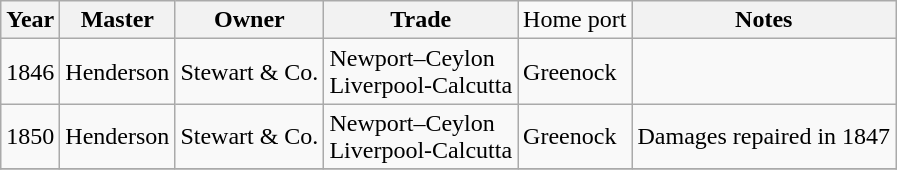<table class="sortable wikitable">
<tr>
<th>Year</th>
<th>Master</th>
<th>Owner</th>
<th>Trade</th>
<td>Home port</td>
<th>Notes</th>
</tr>
<tr>
<td>1846</td>
<td>Henderson</td>
<td>Stewart & Co.</td>
<td>Newport–Ceylon<br>Liverpool-Calcutta</td>
<td>Greenock</td>
<td></td>
</tr>
<tr>
<td>1850</td>
<td>Henderson</td>
<td>Stewart & Co.</td>
<td>Newport–Ceylon<br>Liverpool-Calcutta</td>
<td>Greenock</td>
<td>Damages repaired in 1847</td>
</tr>
<tr>
</tr>
</table>
